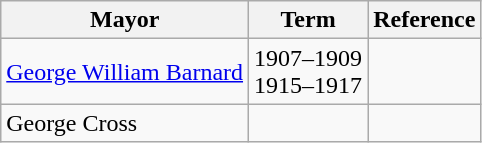<table class="wikitable">
<tr>
<th>Mayor</th>
<th>Term</th>
<th>Reference</th>
</tr>
<tr>
<td><a href='#'>George William Barnard</a></td>
<td>1907–1909<br>1915–1917</td>
<td></td>
</tr>
<tr>
<td>George Cross</td>
<td></td>
<td></td>
</tr>
</table>
